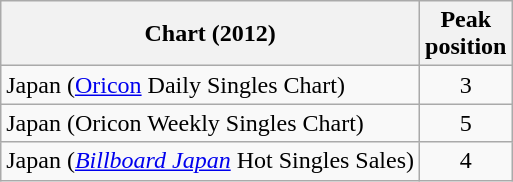<table class="wikitable sortable" border="1">
<tr>
<th>Chart (2012)</th>
<th>Peak<br>position</th>
</tr>
<tr>
<td>Japan (<a href='#'>Oricon</a> Daily Singles Chart)</td>
<td style="text-align:center;">3</td>
</tr>
<tr>
<td>Japan (Oricon Weekly Singles Chart)</td>
<td style="text-align:center;">5</td>
</tr>
<tr>
<td>Japan (<em><a href='#'>Billboard Japan</a></em> Hot Singles Sales)</td>
<td style="text-align:center;">4</td>
</tr>
</table>
